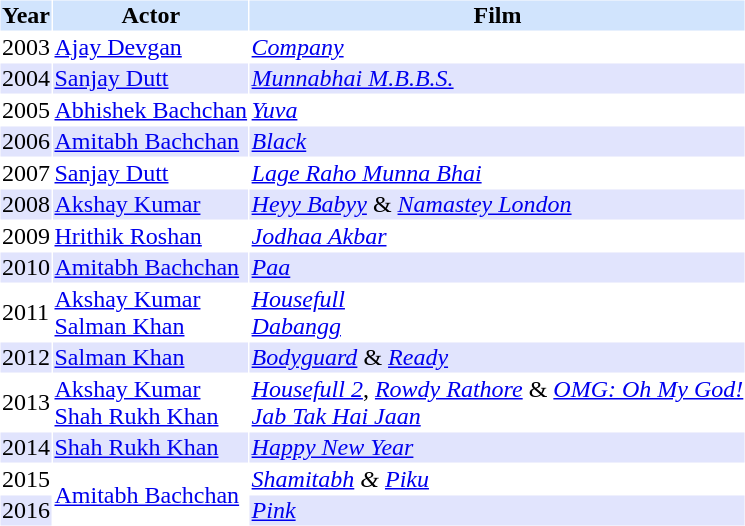<table cellspacing="1">
<tr bgcolor="#d1e4fd">
<th>Year</th>
<th>Actor</th>
<th>Film</th>
</tr>
<tr>
<td>2003</td>
<td><a href='#'>Ajay Devgan</a></td>
<td><em><a href='#'>Company</a></em></td>
</tr>
<tr bgcolor="e1e4fd">
<td>2004</td>
<td><a href='#'>Sanjay Dutt</a></td>
<td><em><a href='#'>Munnabhai M.B.B.S.</a></em></td>
</tr>
<tr>
<td>2005</td>
<td><a href='#'>Abhishek Bachchan</a></td>
<td><em><a href='#'>Yuva</a></em></td>
</tr>
<tr bgcolor="e1e4fd">
<td>2006</td>
<td><a href='#'>Amitabh Bachchan</a></td>
<td><em><a href='#'>Black</a></em></td>
</tr>
<tr>
<td>2007</td>
<td><a href='#'>Sanjay Dutt</a></td>
<td><em><a href='#'>Lage Raho Munna Bhai</a></em></td>
</tr>
<tr bgcolor="e1e4fd">
<td>2008</td>
<td><a href='#'>Akshay Kumar</a></td>
<td><em><a href='#'>Heyy Babyy</a></em> & <em><a href='#'>Namastey London</a></em></td>
</tr>
<tr>
<td>2009</td>
<td><a href='#'>Hrithik Roshan</a></td>
<td><em><a href='#'>Jodhaa Akbar</a></em></td>
</tr>
<tr bgcolor="e1e4fd">
<td>2010</td>
<td><a href='#'>Amitabh Bachchan</a></td>
<td><em><a href='#'>Paa</a></em></td>
</tr>
<tr>
<td>2011</td>
<td><a href='#'>Akshay Kumar</a><br><a href='#'>Salman Khan</a></td>
<td><em><a href='#'>Housefull</a></em><br><em><a href='#'>Dabangg</a></em></td>
</tr>
<tr bgcolor="e1e4fd">
<td>2012</td>
<td><a href='#'>Salman Khan</a></td>
<td><em><a href='#'>Bodyguard</a></em> & <em><a href='#'>Ready</a></em></td>
</tr>
<tr>
<td>2013</td>
<td><a href='#'>Akshay Kumar</a><br><a href='#'>Shah Rukh Khan</a></td>
<td><em><a href='#'>Housefull 2</a></em>, <em><a href='#'>Rowdy Rathore</a></em> & <em><a href='#'>OMG: Oh My God!</a></em><br><em><a href='#'>Jab Tak Hai Jaan</a></em></td>
</tr>
<tr bgcolor="e1e4fd">
<td>2014</td>
<td><a href='#'>Shah Rukh Khan</a></td>
<td><em><a href='#'>Happy New Year</a></em></td>
</tr>
<tr>
<td>2015</td>
<td rowspan="2"><a href='#'>Amitabh Bachchan</a></td>
<td><em><a href='#'>Shamitabh</a> & <a href='#'>Piku</a></em></td>
</tr>
<tr bgcolor="e1e4fd">
<td>2016</td>
<td><em><a href='#'>Pink</a></em></td>
</tr>
<tr>
</tr>
</table>
